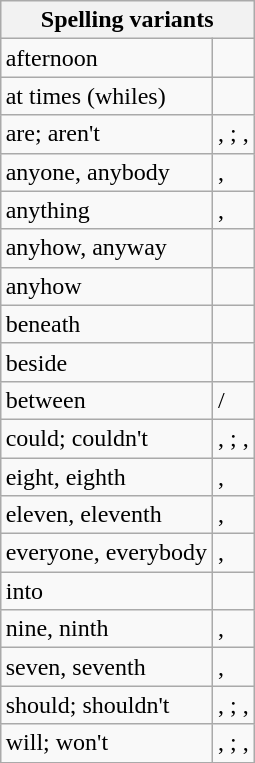<table class="wikitable collapsible collapsed" style="border:none; width2000px; float:right;">
<tr>
<th colspan="2">Spelling variants</th>
</tr>
<tr>
<td>afternoon</td>
<td></td>
</tr>
<tr>
<td>at times (whiles)</td>
<td></td>
</tr>
<tr>
<td>are; aren't</td>
<td>, ; , </td>
</tr>
<tr>
<td>anyone, anybody</td>
<td>, </td>
</tr>
<tr>
<td>anything</td>
<td>, </td>
</tr>
<tr>
<td>anyhow, anyway</td>
<td></td>
</tr>
<tr>
<td>anyhow</td>
<td></td>
</tr>
<tr>
<td>beneath</td>
<td></td>
</tr>
<tr>
<td>beside</td>
<td></td>
</tr>
<tr>
<td>between</td>
<td>/</td>
</tr>
<tr>
<td>could; couldn't</td>
<td>, ; , </td>
</tr>
<tr>
<td>eight, eighth</td>
<td>, </td>
</tr>
<tr>
<td>eleven, eleventh</td>
<td>, </td>
</tr>
<tr>
<td>everyone, everybody</td>
<td>, </td>
</tr>
<tr>
<td>into</td>
<td></td>
</tr>
<tr>
<td>nine, ninth</td>
<td>, </td>
</tr>
<tr>
<td>seven, seventh</td>
<td>, </td>
</tr>
<tr>
<td>should; shouldn't</td>
<td>, ; , </td>
</tr>
<tr>
<td>will; won't</td>
<td>, ; , </td>
</tr>
</table>
